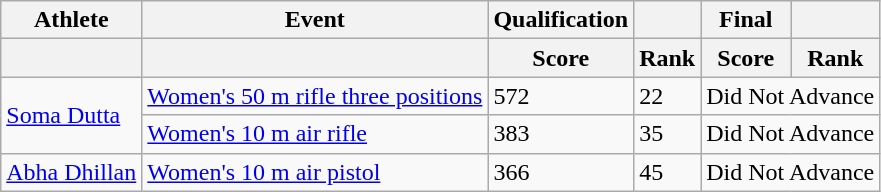<table class="wikitable">
<tr>
<th>Athlete</th>
<th>Event</th>
<th>Qualification</th>
<th></th>
<th>Final</th>
<th></th>
</tr>
<tr>
<th></th>
<th></th>
<th>Score</th>
<th>Rank</th>
<th>Score</th>
<th>Rank</th>
</tr>
<tr>
<td rowspan="2"><a href='#'>Soma Dutta</a></td>
<td><a href='#'>Women's 50 m rifle three positions</a></td>
<td>572</td>
<td>22</td>
<td colspan="2">Did Not Advance</td>
</tr>
<tr>
<td><a href='#'>Women's 10 m air rifle</a></td>
<td>383</td>
<td>35</td>
<td colspan="2">Did Not Advance</td>
</tr>
<tr>
<td><a href='#'>Abha Dhillan</a></td>
<td><a href='#'>Women's 10 m air pistol</a></td>
<td>366</td>
<td>45</td>
<td colspan="2">Did Not Advance</td>
</tr>
</table>
